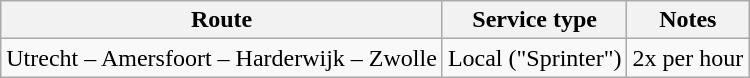<table class="wikitable">
<tr>
<th>Route</th>
<th>Service type</th>
<th>Notes</th>
</tr>
<tr>
<td>Utrecht – Amersfoort – Harderwijk – Zwolle</td>
<td>Local ("Sprinter")</td>
<td>2x per hour</td>
</tr>
</table>
